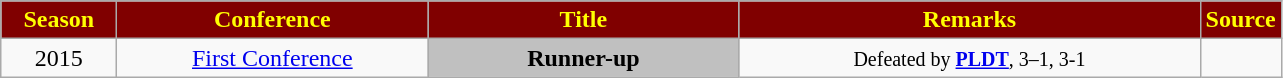<table class="wikitable">
<tr>
<th width=70px style="background: maroon; color: yellow; align=center"><strong>Season</strong></th>
<th width=200px style="background: maroon; color: yellow"><strong>Conference</strong></th>
<th width=200px style="background: maroon; color: yellow"><strong>Title</strong></th>
<th width=300px style="background: maroon; color: yellow">Remarks</th>
<th width=5px style="background: maroon; color: yellow">Source</th>
</tr>
<tr align=center>
<td>2015</td>
<td><a href='#'>First Conference</a></td>
<td bgcolor=silver align=center><strong>Runner-up</strong></td>
<td><small>Defeated by <strong><a href='#'>PLDT</a></strong>, 3–1, 3-1</small></td>
<td></td>
</tr>
</table>
